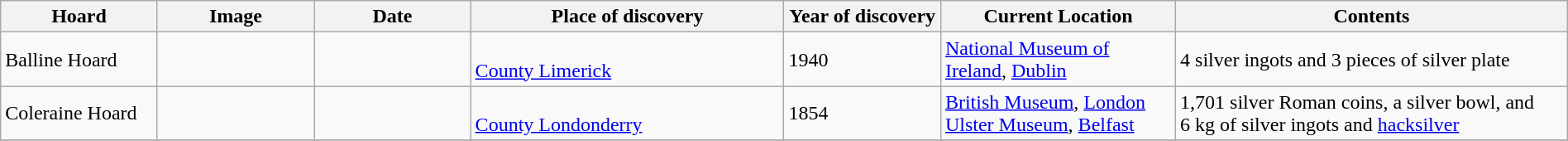<table class="wikitable sortable" style="width: 100%">
<tr>
<th width="10%">Hoard</th>
<th width="10%">Image</th>
<th width="10%">Date</th>
<th width="20%">Place of discovery</th>
<th width="10%">Year of discovery</th>
<th width="15%">Current Location</th>
<th class="unsortable" width="25%">Contents</th>
</tr>
<tr>
<td>Balline Hoard</td>
<td></td>
<td></td>
<td><br><a href='#'>County Limerick</a><br><small></small></td>
<td>1940</td>
<td><a href='#'>National Museum of Ireland</a>, <a href='#'>Dublin</a></td>
<td>4 silver ingots and 3 pieces of silver plate</td>
</tr>
<tr>
<td>Coleraine Hoard</td>
<td></td>
<td></td>
<td><br><a href='#'>County Londonderry</a><br><small></small></td>
<td>1854</td>
<td><a href='#'>British Museum</a>, <a href='#'>London</a><br><a href='#'>Ulster Museum</a>, <a href='#'>Belfast</a></td>
<td>1,701 silver Roman coins, a silver bowl, and 6 kg of silver ingots and <a href='#'>hacksilver</a></td>
</tr>
<tr>
</tr>
</table>
